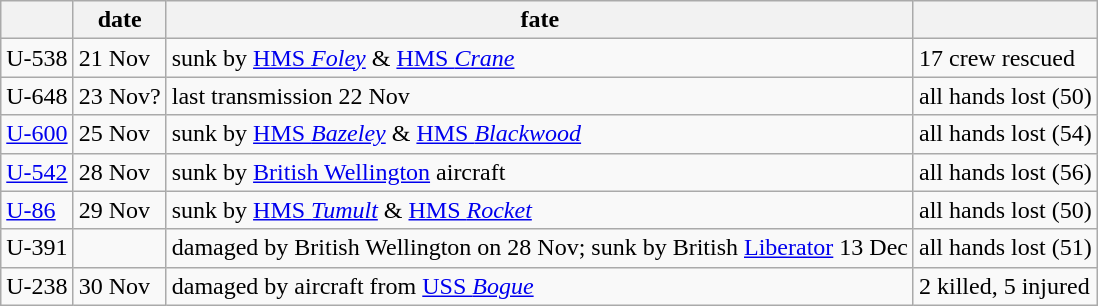<table class="wikitable">
<tr>
<th></th>
<th>date</th>
<th>fate</th>
<th></th>
</tr>
<tr>
<td>U-538</td>
<td>21 Nov</td>
<td>sunk by <a href='#'>HMS <em>Foley</em></a> & <a href='#'>HMS <em>Crane</em></a></td>
<td>17 crew rescued</td>
</tr>
<tr>
<td>U-648</td>
<td>23 Nov?</td>
<td>last transmission 22 Nov</td>
<td>all hands lost (50)</td>
</tr>
<tr>
<td><a href='#'>U-600</a></td>
<td>25 Nov</td>
<td>sunk by <a href='#'>HMS <em>Bazeley</em></a> & <a href='#'>HMS <em>Blackwood</em></a></td>
<td>all hands lost (54)</td>
</tr>
<tr>
<td><a href='#'>U-542</a></td>
<td>28 Nov</td>
<td>sunk by <a href='#'>British Wellington</a> aircraft</td>
<td>all hands lost (56)</td>
</tr>
<tr>
<td><a href='#'>U-86</a></td>
<td>29 Nov</td>
<td>sunk by <a href='#'>HMS <em>Tumult</em></a> & <a href='#'>HMS <em>Rocket</em></a></td>
<td>all hands lost (50)</td>
</tr>
<tr>
<td>U-391</td>
<td></td>
<td>damaged by British Wellington on 28 Nov; sunk by British <a href='#'>Liberator</a> 13 Dec</td>
<td>all hands lost (51)</td>
</tr>
<tr>
<td>U-238</td>
<td>30 Nov</td>
<td>damaged by aircraft from <a href='#'>USS <em>Bogue</em></a></td>
<td>2 killed, 5 injured</td>
</tr>
</table>
